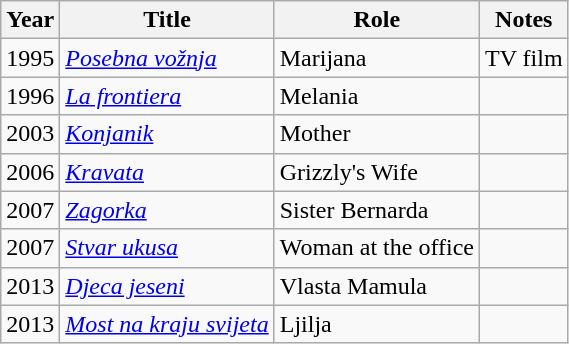<table class="wikitable sortable">
<tr>
<th>Year</th>
<th>Title</th>
<th>Role</th>
<th class="unsortable">Notes</th>
</tr>
<tr>
<td>1995</td>
<td><em><a href='#'>Posebna vožnja</a></em></td>
<td>Marijana</td>
<td>TV film</td>
</tr>
<tr>
<td>1996</td>
<td><em><a href='#'>La frontiera</a></em></td>
<td>Melania</td>
<td></td>
</tr>
<tr>
<td>2003</td>
<td><em><a href='#'>Konjanik</a></em></td>
<td>Mother</td>
<td></td>
</tr>
<tr>
<td>2006</td>
<td><em><a href='#'>Kravata</a></em></td>
<td>Grizzly's Wife</td>
<td></td>
</tr>
<tr>
<td>2007</td>
<td><em><a href='#'>Zagorka</a></em></td>
<td>Sister Bernarda</td>
<td></td>
</tr>
<tr>
<td>2007</td>
<td><em><a href='#'>Stvar ukusa</a></em></td>
<td>Woman at the office</td>
<td></td>
</tr>
<tr>
<td>2013</td>
<td><em><a href='#'>Djeca jeseni</a></em></td>
<td>Vlasta Mamula</td>
<td></td>
</tr>
<tr>
<td>2013</td>
<td><em><a href='#'>Most na kraju svijeta</a></em></td>
<td>Ljilja</td>
<td></td>
</tr>
</table>
